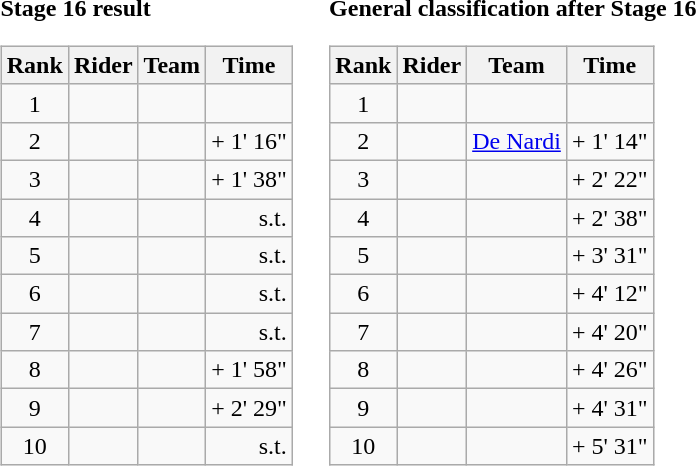<table>
<tr>
<td><strong>Stage 16 result</strong><br><table class="wikitable">
<tr>
<th scope="col">Rank</th>
<th scope="col">Rider</th>
<th scope="col">Team</th>
<th scope="col">Time</th>
</tr>
<tr>
<td style="text-align:center;">1</td>
<td></td>
<td></td>
<td style="text-align:right;"></td>
</tr>
<tr>
<td style="text-align:center;">2</td>
<td></td>
<td></td>
<td style="text-align:right;">+ 1' 16"</td>
</tr>
<tr>
<td style="text-align:center;">3</td>
<td></td>
<td></td>
<td style="text-align:right;">+ 1' 38"</td>
</tr>
<tr>
<td style="text-align:center;">4</td>
<td></td>
<td></td>
<td style="text-align:right;">s.t.</td>
</tr>
<tr>
<td style="text-align:center;">5</td>
<td></td>
<td></td>
<td style="text-align:right;">s.t.</td>
</tr>
<tr>
<td style="text-align:center;">6</td>
<td></td>
<td></td>
<td style="text-align:right;">s.t.</td>
</tr>
<tr>
<td style="text-align:center;">7</td>
<td></td>
<td></td>
<td style="text-align:right;">s.t.</td>
</tr>
<tr>
<td style="text-align:center;">8</td>
<td></td>
<td></td>
<td style="text-align:right;">+ 1' 58"</td>
</tr>
<tr>
<td style="text-align:center;">9</td>
<td></td>
<td></td>
<td style="text-align:right;">+ 2' 29"</td>
</tr>
<tr>
<td style="text-align:center;">10</td>
<td></td>
<td></td>
<td style="text-align:right;">s.t.</td>
</tr>
</table>
</td>
<td></td>
<td><strong>General classification after Stage 16</strong><br><table class="wikitable">
<tr>
<th scope="col">Rank</th>
<th scope="col">Rider</th>
<th scope="col">Team</th>
<th scope="col">Time</th>
</tr>
<tr>
<td style="text-align:center;">1</td>
<td></td>
<td></td>
<td style="text-align:right;"></td>
</tr>
<tr>
<td style="text-align:center;">2</td>
<td></td>
<td><a href='#'>De Nardi</a></td>
<td style="text-align:right;">+ 1' 14"</td>
</tr>
<tr>
<td style="text-align:center;">3</td>
<td></td>
<td></td>
<td style="text-align:right;">+ 2' 22"</td>
</tr>
<tr>
<td style="text-align:center;">4</td>
<td></td>
<td></td>
<td style="text-align:right;">+ 2' 38"</td>
</tr>
<tr>
<td style="text-align:center;">5</td>
<td></td>
<td></td>
<td style="text-align:right;">+ 3' 31"</td>
</tr>
<tr>
<td style="text-align:center;">6</td>
<td></td>
<td></td>
<td style="text-align:right;">+ 4' 12"</td>
</tr>
<tr>
<td style="text-align:center;">7</td>
<td></td>
<td></td>
<td style="text-align:right;">+ 4' 20"</td>
</tr>
<tr>
<td style="text-align:center;">8</td>
<td></td>
<td></td>
<td style="text-align:right;">+ 4' 26"</td>
</tr>
<tr>
<td style="text-align:center;">9</td>
<td></td>
<td></td>
<td style="text-align:right;">+ 4' 31"</td>
</tr>
<tr>
<td style="text-align:center;">10</td>
<td></td>
<td></td>
<td style="text-align:right;">+ 5' 31"</td>
</tr>
</table>
</td>
</tr>
</table>
